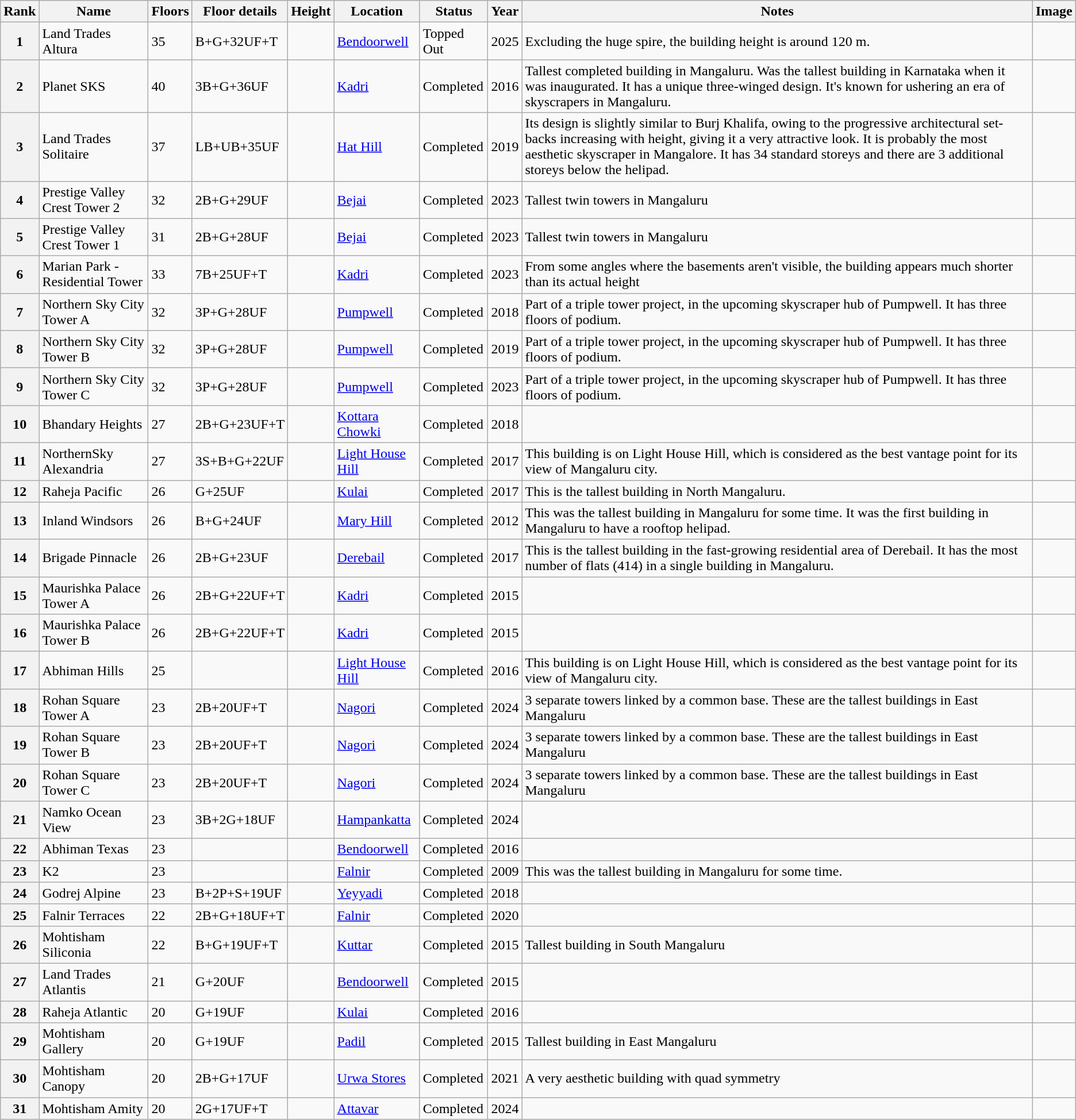<table class="wikitable sortable">
<tr style="background:#ececec;">
<th>Rank</th>
<th>Name</th>
<th>Floors</th>
<th>Floor details</th>
<th>Height</th>
<th>Location</th>
<th>Status</th>
<th>Year</th>
<th>Notes</th>
<th>Image</th>
</tr>
<tr>
<th>1</th>
<td>Land Trades Altura</td>
<td>35</td>
<td>B+G+32UF+T</td>
<td></td>
<td><a href='#'>Bendoorwell</a></td>
<td>Topped Out</td>
<td>2025</td>
<td>Excluding the huge spire, the building height is around 120 m.</td>
<td></td>
</tr>
<tr>
<th>2</th>
<td>Planet SKS</td>
<td>40</td>
<td>3B+G+36UF</td>
<td></td>
<td><a href='#'>Kadri</a></td>
<td>Completed</td>
<td>2016</td>
<td>Tallest completed building in Mangaluru. Was the tallest building in Karnataka when it was inaugurated. It has a unique three-winged design. It's known for ushering an era of skyscrapers in Mangaluru.</td>
<td></td>
</tr>
<tr>
<th>3</th>
<td>Land Trades Solitaire</td>
<td>37</td>
<td>LB+UB+35UF</td>
<td></td>
<td><a href='#'>Hat Hill</a></td>
<td>Completed</td>
<td>2019</td>
<td>Its design is slightly similar to Burj Khalifa, owing to the progressive architectural set-backs increasing with height, giving it a very attractive look. It is probably the most aesthetic skyscraper in Mangalore. It has 34 standard storeys and there are 3 additional storeys below the helipad.</td>
<td></td>
</tr>
<tr>
<th>4</th>
<td>Prestige Valley Crest Tower 2</td>
<td>32</td>
<td>2B+G+29UF</td>
<td></td>
<td><a href='#'>Bejai</a></td>
<td>Completed</td>
<td>2023</td>
<td>Tallest twin towers in Mangaluru</td>
<td></td>
</tr>
<tr>
<th>5</th>
<td>Prestige Valley Crest Tower 1</td>
<td>31</td>
<td>2B+G+28UF</td>
<td></td>
<td><a href='#'>Bejai</a></td>
<td>Completed</td>
<td>2023</td>
<td>Tallest twin towers in Mangaluru</td>
<td></td>
</tr>
<tr>
<th>6</th>
<td>Marian Park - Residential Tower</td>
<td>33</td>
<td>7B+25UF+T</td>
<td></td>
<td><a href='#'>Kadri</a></td>
<td>Completed</td>
<td>2023</td>
<td>From some angles where the basements aren't visible, the building appears much shorter than its actual height</td>
<td></td>
</tr>
<tr>
<th>7</th>
<td>Northern Sky City Tower A</td>
<td>32</td>
<td>3P+G+28UF</td>
<td></td>
<td><a href='#'>Pumpwell</a></td>
<td>Completed</td>
<td>2018</td>
<td>Part of a triple tower project, in the upcoming skyscraper hub of Pumpwell. It has three floors of podium.</td>
<td></td>
</tr>
<tr>
<th>8</th>
<td>Northern Sky City Tower B</td>
<td>32</td>
<td>3P+G+28UF</td>
<td></td>
<td><a href='#'>Pumpwell</a></td>
<td>Completed</td>
<td>2019</td>
<td>Part of a triple tower project, in the upcoming skyscraper hub of Pumpwell. It has three floors of podium.</td>
<td></td>
</tr>
<tr>
<th>9</th>
<td>Northern Sky City Tower C</td>
<td>32</td>
<td>3P+G+28UF</td>
<td></td>
<td><a href='#'>Pumpwell</a></td>
<td>Completed</td>
<td>2023</td>
<td>Part of a triple tower project, in the upcoming skyscraper hub of Pumpwell. It has three floors of podium.</td>
<td></td>
</tr>
<tr>
<th>10</th>
<td>Bhandary Heights</td>
<td>27</td>
<td>2B+G+23UF+T </td>
<td></td>
<td><a href='#'>Kottara Chowki</a></td>
<td>Completed</td>
<td>2018</td>
<td></td>
<td></td>
</tr>
<tr>
<th>11</th>
<td>NorthernSky Alexandria</td>
<td>27</td>
<td>3S+B+G+22UF </td>
<td></td>
<td><a href='#'>Light House Hill</a></td>
<td>Completed</td>
<td>2017</td>
<td>This building is on Light House Hill, which is considered as the best vantage point for its view of Mangaluru city.</td>
<td></td>
</tr>
<tr>
<th>12</th>
<td>Raheja Pacific</td>
<td>26</td>
<td>G+25UF</td>
<td></td>
<td><a href='#'>Kulai</a></td>
<td>Completed</td>
<td>2017</td>
<td>This is the tallest building in North Mangaluru.</td>
<td></td>
</tr>
<tr>
<th>13</th>
<td>Inland Windsors</td>
<td>26</td>
<td>B+G+24UF</td>
<td></td>
<td><a href='#'>Mary Hill</a></td>
<td>Completed</td>
<td>2012</td>
<td>This was the tallest building in Mangaluru for some time. It was the first building in Mangaluru to have a rooftop helipad.</td>
<td></td>
</tr>
<tr>
<th>14</th>
<td>Brigade Pinnacle</td>
<td>26</td>
<td>2B+G+23UF</td>
<td></td>
<td><a href='#'>Derebail</a></td>
<td>Completed</td>
<td>2017</td>
<td>This is the tallest building in the fast-growing residential area of Derebail. It has the most number of flats (414) in a single building in Mangaluru.</td>
<td></td>
</tr>
<tr>
<th>15</th>
<td>Maurishka Palace Tower A</td>
<td>26</td>
<td>2B+G+22UF+T</td>
<td></td>
<td><a href='#'>Kadri</a></td>
<td>Completed</td>
<td>2015</td>
<td></td>
<td></td>
</tr>
<tr>
<th>16</th>
<td>Maurishka Palace Tower B</td>
<td>26</td>
<td>2B+G+22UF+T</td>
<td></td>
<td><a href='#'>Kadri</a></td>
<td>Completed</td>
<td>2015</td>
<td></td>
<td></td>
</tr>
<tr>
<th>17</th>
<td>Abhiman Hills</td>
<td>25</td>
<td></td>
<td></td>
<td><a href='#'>Light House Hill</a></td>
<td>Completed</td>
<td>2016</td>
<td>This building is on Light House Hill, which is considered as the best vantage point for its view of Mangaluru city.</td>
<td></td>
</tr>
<tr>
<th>18</th>
<td>Rohan Square Tower A</td>
<td>23</td>
<td>2B+20UF+T</td>
<td></td>
<td><a href='#'>Nagori</a></td>
<td>Completed</td>
<td>2024</td>
<td>3 separate towers linked by a common base. These are the tallest buildings in East Mangaluru</td>
<td></td>
</tr>
<tr>
<th>19</th>
<td>Rohan Square Tower B</td>
<td>23</td>
<td>2B+20UF+T</td>
<td></td>
<td><a href='#'>Nagori</a></td>
<td>Completed</td>
<td>2024</td>
<td>3 separate towers linked by a common base. These are the tallest buildings in East Mangaluru</td>
<td></td>
</tr>
<tr>
<th>20</th>
<td>Rohan Square Tower C</td>
<td>23</td>
<td>2B+20UF+T</td>
<td></td>
<td><a href='#'>Nagori</a></td>
<td>Completed</td>
<td>2024</td>
<td>3 separate towers linked by a common base. These are the tallest buildings in East Mangaluru</td>
<td></td>
</tr>
<tr>
<th>21</th>
<td>Namko Ocean View</td>
<td>23</td>
<td>3B+2G+18UF</td>
<td></td>
<td><a href='#'>Hampankatta</a></td>
<td>Completed</td>
<td>2024</td>
<td></td>
<td></td>
</tr>
<tr>
<th>22</th>
<td>Abhiman Texas</td>
<td>23</td>
<td></td>
<td></td>
<td><a href='#'>Bendoorwell</a></td>
<td>Completed</td>
<td>2016</td>
<td></td>
<td></td>
</tr>
<tr>
<th>23</th>
<td>K2</td>
<td>23 </td>
<td></td>
<td></td>
<td><a href='#'>Falnir</a></td>
<td>Completed</td>
<td>2009</td>
<td>This was the tallest building in Mangaluru for some time.</td>
<td></td>
</tr>
<tr>
<th>24</th>
<td>Godrej Alpine</td>
<td>23</td>
<td>B+2P+S+19UF</td>
<td></td>
<td><a href='#'>Yeyyadi</a></td>
<td>Completed</td>
<td>2018</td>
<td></td>
<td></td>
</tr>
<tr>
<th>25</th>
<td>Falnir Terraces</td>
<td>22</td>
<td>2B+G+18UF+T </td>
<td></td>
<td><a href='#'>Falnir</a></td>
<td>Completed</td>
<td>2020</td>
<td></td>
<td></td>
</tr>
<tr>
<th>26</th>
<td>Mohtisham Siliconia</td>
<td>22</td>
<td>B+G+19UF+T </td>
<td></td>
<td><a href='#'>Kuttar</a></td>
<td>Completed</td>
<td>2015</td>
<td>Tallest building in South Mangaluru</td>
<td></td>
</tr>
<tr>
<th>27</th>
<td>Land Trades Atlantis</td>
<td>21</td>
<td>G+20UF</td>
<td></td>
<td><a href='#'>Bendoorwell</a></td>
<td>Completed</td>
<td>2015</td>
<td></td>
<td></td>
</tr>
<tr>
<th>28</th>
<td>Raheja Atlantic</td>
<td>20</td>
<td>G+19UF</td>
<td></td>
<td><a href='#'>Kulai</a></td>
<td>Completed</td>
<td>2016</td>
<td></td>
<td></td>
</tr>
<tr>
<th>29</th>
<td>Mohtisham Gallery</td>
<td>20</td>
<td>G+19UF</td>
<td></td>
<td><a href='#'>Padil</a></td>
<td>Completed</td>
<td>2015</td>
<td>Tallest building in East Mangaluru</td>
<td></td>
</tr>
<tr>
<th>30</th>
<td>Mohtisham Canopy</td>
<td>20</td>
<td>2B+G+17UF </td>
<td></td>
<td><a href='#'>Urwa Stores</a></td>
<td>Completed</td>
<td>2021</td>
<td>A very aesthetic building with quad symmetry</td>
<td></td>
</tr>
<tr>
<th>31</th>
<td>Mohtisham Amity</td>
<td>20</td>
<td>2G+17UF+T</td>
<td></td>
<td><a href='#'>Attavar</a></td>
<td>Completed</td>
<td>2024</td>
<td></td>
</tr>
</table>
